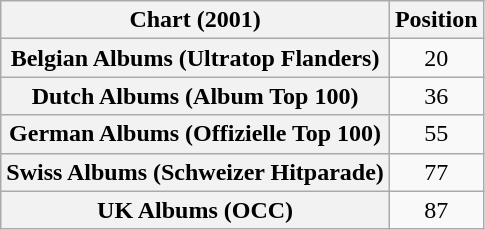<table class="wikitable sortable plainrowheaders" style="text-align:center">
<tr>
<th scope="col">Chart (2001)</th>
<th scope="col">Position</th>
</tr>
<tr>
<th scope="row">Belgian Albums (Ultratop Flanders)</th>
<td>20</td>
</tr>
<tr>
<th scope="row">Dutch Albums (Album Top 100)</th>
<td>36</td>
</tr>
<tr>
<th scope="row">German Albums (Offizielle Top 100)</th>
<td>55</td>
</tr>
<tr>
<th scope="row">Swiss Albums (Schweizer Hitparade)</th>
<td>77</td>
</tr>
<tr>
<th scope="row">UK Albums (OCC)</th>
<td>87</td>
</tr>
</table>
